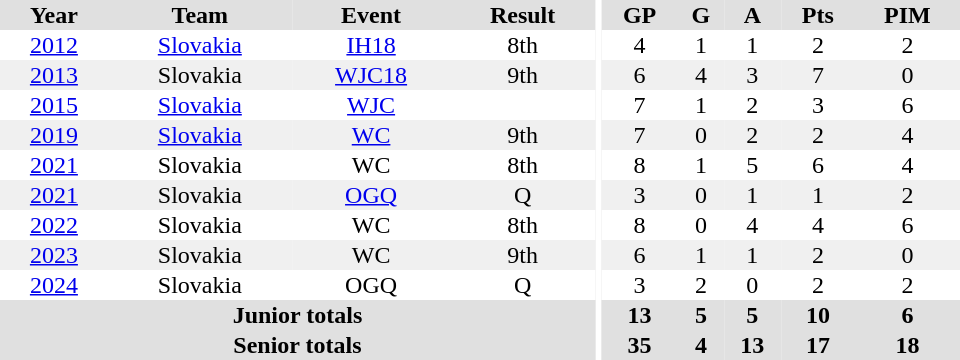<table border="0" cellpadding="1" cellspacing="0" ID="Table3" style="text-align:center; width:40em">
<tr ALIGN="center" bgcolor="#e0e0e0">
<th>Year</th>
<th>Team</th>
<th>Event</th>
<th>Result</th>
<th rowspan="99" bgcolor="#ffffff"></th>
<th>GP</th>
<th>G</th>
<th>A</th>
<th>Pts</th>
<th>PIM</th>
</tr>
<tr>
<td><a href='#'>2012</a></td>
<td><a href='#'>Slovakia</a></td>
<td><a href='#'>IH18</a></td>
<td>8th</td>
<td>4</td>
<td>1</td>
<td>1</td>
<td>2</td>
<td>2</td>
</tr>
<tr bgcolor="#f0f0f0">
<td><a href='#'>2013</a></td>
<td>Slovakia</td>
<td><a href='#'>WJC18</a></td>
<td>9th</td>
<td>6</td>
<td>4</td>
<td>3</td>
<td>7</td>
<td>0</td>
</tr>
<tr>
<td><a href='#'>2015</a></td>
<td><a href='#'>Slovakia</a></td>
<td><a href='#'>WJC</a></td>
<td></td>
<td>7</td>
<td>1</td>
<td>2</td>
<td>3</td>
<td>6</td>
</tr>
<tr bgcolor="#f0f0f0">
<td><a href='#'>2019</a></td>
<td><a href='#'>Slovakia</a></td>
<td><a href='#'>WC</a></td>
<td>9th</td>
<td>7</td>
<td>0</td>
<td>2</td>
<td>2</td>
<td>4</td>
</tr>
<tr>
<td><a href='#'>2021</a></td>
<td>Slovakia</td>
<td>WC</td>
<td>8th</td>
<td>8</td>
<td>1</td>
<td>5</td>
<td>6</td>
<td>4</td>
</tr>
<tr bgcolor="#f0f0f0">
<td><a href='#'>2021</a></td>
<td>Slovakia</td>
<td><a href='#'>OGQ</a></td>
<td>Q</td>
<td>3</td>
<td>0</td>
<td>1</td>
<td>1</td>
<td>2</td>
</tr>
<tr>
<td><a href='#'>2022</a></td>
<td>Slovakia</td>
<td>WC</td>
<td>8th</td>
<td>8</td>
<td>0</td>
<td>4</td>
<td>4</td>
<td>6</td>
</tr>
<tr bgcolor="#f0f0f0">
<td><a href='#'>2023</a></td>
<td>Slovakia</td>
<td>WC</td>
<td>9th</td>
<td>6</td>
<td>1</td>
<td>1</td>
<td>2</td>
<td>0</td>
</tr>
<tr>
<td><a href='#'>2024</a></td>
<td>Slovakia</td>
<td>OGQ</td>
<td>Q</td>
<td>3</td>
<td>2</td>
<td>0</td>
<td>2</td>
<td>2</td>
</tr>
<tr bgcolor="#e0e0e0">
<th colspan="4">Junior totals</th>
<th>13</th>
<th>5</th>
<th>5</th>
<th>10</th>
<th>6</th>
</tr>
<tr bgcolor="#e0e0e0">
<th colspan="4">Senior totals</th>
<th>35</th>
<th>4</th>
<th>13</th>
<th>17</th>
<th>18</th>
</tr>
</table>
